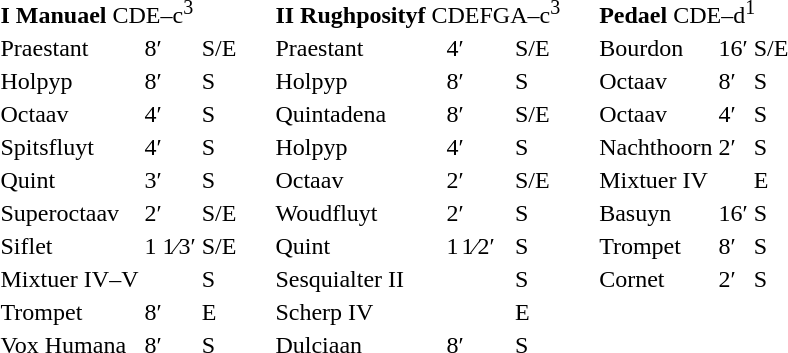<table border="0" cellspacing="0" cellpadding="10" style="border-collapse:collapse;">
<tr>
<td style="vertical-align:top"><br><table border="0">
<tr>
<td colspan=3><strong>I Manuael</strong> CDE–c<sup>3</sup><br></td>
</tr>
<tr>
<td>Praestant</td>
<td>8′</td>
<td>S/E</td>
</tr>
<tr>
<td>Holpyp</td>
<td>8′</td>
<td>S</td>
</tr>
<tr>
<td>Octaav</td>
<td>4′</td>
<td>S</td>
</tr>
<tr>
<td>Spitsfluyt</td>
<td>4′</td>
<td>S</td>
</tr>
<tr>
<td>Quint</td>
<td>3′</td>
<td>S</td>
</tr>
<tr>
<td>Superoctaav</td>
<td>2′</td>
<td>S/E</td>
</tr>
<tr>
<td>Siflet</td>
<td>1 1⁄3′</td>
<td>S/E</td>
</tr>
<tr>
<td>Mixtuer IV–V</td>
<td></td>
<td>S</td>
</tr>
<tr>
<td>Trompet</td>
<td>8′</td>
<td>E</td>
</tr>
<tr>
<td>Vox Humana</td>
<td>8′</td>
<td>S</td>
</tr>
</table>
</td>
<td style="vertical-align:top"><br><table border="0">
<tr>
<td colspan=3><strong>II Rughposityf</strong> CDEFGA–c<sup>3</sup><br></td>
</tr>
<tr>
<td>Praestant</td>
<td>4′</td>
<td>S/E</td>
</tr>
<tr>
<td>Holpyp</td>
<td>8′</td>
<td>S</td>
</tr>
<tr>
<td>Quintadena</td>
<td>8′</td>
<td>S/E</td>
</tr>
<tr>
<td>Holpyp</td>
<td>4′</td>
<td>S</td>
</tr>
<tr>
<td>Octaav</td>
<td>2′</td>
<td>S/E</td>
</tr>
<tr>
<td>Woudfluyt</td>
<td>2′</td>
<td>S</td>
</tr>
<tr>
<td>Quint</td>
<td>1 1⁄2′</td>
<td>S</td>
</tr>
<tr>
<td>Sesquialter II</td>
<td></td>
<td>S</td>
</tr>
<tr>
<td>Scherp IV</td>
<td></td>
<td>E</td>
</tr>
<tr>
<td>Dulciaan</td>
<td>8′</td>
<td>S</td>
</tr>
</table>
</td>
<td style="vertical-align:top"><br><table border="0">
<tr>
<td colspan=3><strong>Pedael</strong> CDE–d<sup>1</sup><br></td>
</tr>
<tr>
<td>Bourdon</td>
<td>16′</td>
<td>S/E</td>
</tr>
<tr>
<td>Octaav</td>
<td>8′</td>
<td>S</td>
</tr>
<tr>
<td>Octaav</td>
<td>4′</td>
<td>S</td>
</tr>
<tr>
<td>Nachthoorn</td>
<td>2′</td>
<td>S</td>
</tr>
<tr>
<td>Mixtuer IV</td>
<td></td>
<td>E</td>
</tr>
<tr>
<td>Basuyn</td>
<td>16′</td>
<td>S</td>
</tr>
<tr>
<td>Trompet</td>
<td>8′</td>
<td>S</td>
</tr>
<tr>
<td>Cornet</td>
<td>2′</td>
<td>S</td>
</tr>
</table>
</td>
</tr>
</table>
